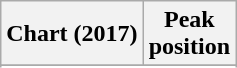<table class="wikitable sortable plainrowheaders" style="text-align:center">
<tr>
<th scope="col">Chart (2017)</th>
<th scope="col">Peak<br>position</th>
</tr>
<tr>
</tr>
<tr>
</tr>
</table>
